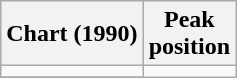<table class="wikitable">
<tr>
<th>Chart (1990)</th>
<th>Peak<br>position</th>
</tr>
<tr>
<td></td>
</tr>
<tr>
</tr>
</table>
